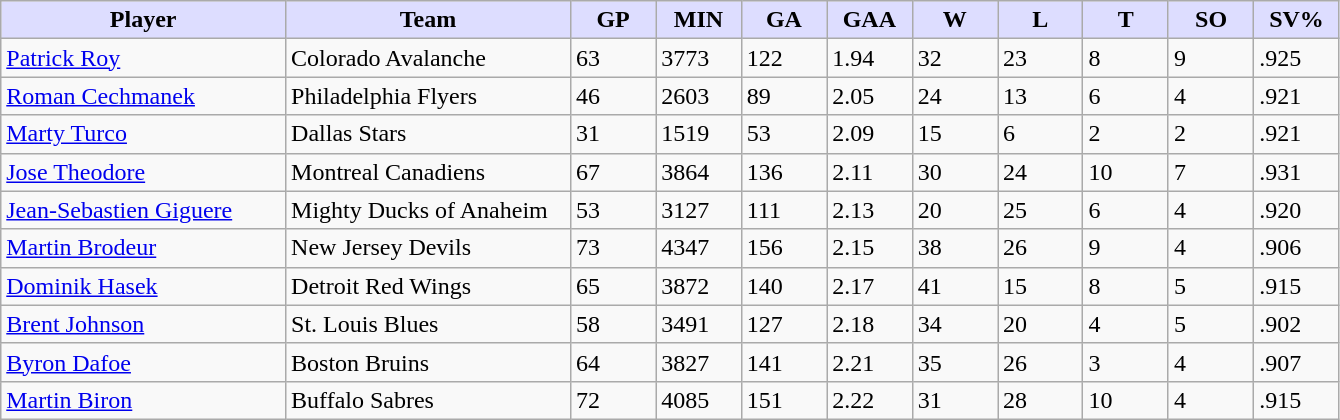<table class="wikitable">
<tr>
<th style="background:#ddf; width:20%;">Player</th>
<th style="background:#ddf; width:20%;">Team</th>
<th style="background:#ddf; width:6%;">GP</th>
<th style="background:#ddf; width:6%;">MIN</th>
<th style="background:#ddf; width:6%;">GA</th>
<th style="background:#ddf; width:6%;">GAA</th>
<th style="background:#ddf; width:6%;">W</th>
<th style="background:#ddf; width:6%;">L</th>
<th style="background:#ddf; width:6%;">T</th>
<th style="background:#ddf; width:6%;">SO</th>
<th style="background:#ddf; width:6%;">SV%</th>
</tr>
<tr>
<td><a href='#'>Patrick Roy</a></td>
<td>Colorado Avalanche</td>
<td>63</td>
<td>3773</td>
<td>122</td>
<td>1.94</td>
<td>32</td>
<td>23</td>
<td>8</td>
<td>9</td>
<td>.925</td>
</tr>
<tr>
<td><a href='#'>Roman Cechmanek</a></td>
<td>Philadelphia Flyers</td>
<td>46</td>
<td>2603</td>
<td>89</td>
<td>2.05</td>
<td>24</td>
<td>13</td>
<td>6</td>
<td>4</td>
<td>.921</td>
</tr>
<tr>
<td><a href='#'>Marty Turco</a></td>
<td>Dallas Stars</td>
<td>31</td>
<td>1519</td>
<td>53</td>
<td>2.09</td>
<td>15</td>
<td>6</td>
<td>2</td>
<td>2</td>
<td>.921</td>
</tr>
<tr>
<td><a href='#'>Jose Theodore</a></td>
<td>Montreal Canadiens</td>
<td>67</td>
<td>3864</td>
<td>136</td>
<td>2.11</td>
<td>30</td>
<td>24</td>
<td>10</td>
<td>7</td>
<td>.931</td>
</tr>
<tr>
<td><a href='#'>Jean-Sebastien Giguere</a></td>
<td>Mighty Ducks of Anaheim</td>
<td>53</td>
<td>3127</td>
<td>111</td>
<td>2.13</td>
<td>20</td>
<td>25</td>
<td>6</td>
<td>4</td>
<td>.920</td>
</tr>
<tr>
<td><a href='#'>Martin Brodeur</a></td>
<td>New Jersey Devils</td>
<td>73</td>
<td>4347</td>
<td>156</td>
<td>2.15</td>
<td>38</td>
<td>26</td>
<td>9</td>
<td>4</td>
<td>.906</td>
</tr>
<tr>
<td><a href='#'>Dominik Hasek</a></td>
<td>Detroit Red Wings</td>
<td>65</td>
<td>3872</td>
<td>140</td>
<td>2.17</td>
<td>41</td>
<td>15</td>
<td>8</td>
<td>5</td>
<td>.915</td>
</tr>
<tr>
<td><a href='#'>Brent Johnson</a></td>
<td>St. Louis Blues</td>
<td>58</td>
<td>3491</td>
<td>127</td>
<td>2.18</td>
<td>34</td>
<td>20</td>
<td>4</td>
<td>5</td>
<td>.902</td>
</tr>
<tr>
<td><a href='#'>Byron Dafoe</a></td>
<td>Boston Bruins</td>
<td>64</td>
<td>3827</td>
<td>141</td>
<td>2.21</td>
<td>35</td>
<td>26</td>
<td>3</td>
<td>4</td>
<td>.907</td>
</tr>
<tr>
<td><a href='#'>Martin Biron</a></td>
<td>Buffalo Sabres</td>
<td>72</td>
<td>4085</td>
<td>151</td>
<td>2.22</td>
<td>31</td>
<td>28</td>
<td>10</td>
<td>4</td>
<td>.915</td>
</tr>
</table>
